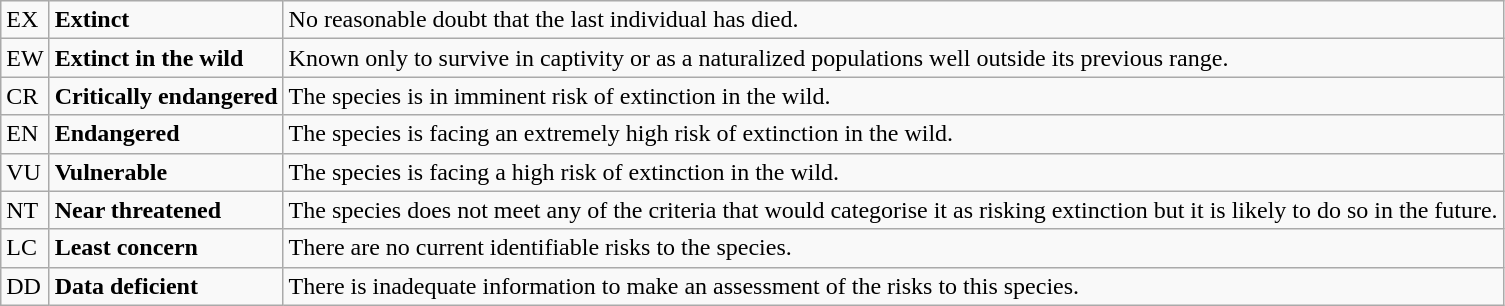<table class="wikitable" style="text-align:left">
<tr>
<td>EX</td>
<td><strong>Extinct</strong></td>
<td>No reasonable doubt that the last individual has died.</td>
</tr>
<tr>
<td>EW</td>
<td><strong>Extinct in the wild</strong></td>
<td>Known only to survive in captivity or as a naturalized populations well outside its previous range.</td>
</tr>
<tr>
<td>CR</td>
<td><strong>Critically endangered</strong></td>
<td>The species is in imminent risk of extinction in the wild.</td>
</tr>
<tr>
<td>EN</td>
<td><strong>Endangered</strong></td>
<td>The species is facing an extremely high risk of extinction in the wild.</td>
</tr>
<tr>
<td>VU</td>
<td><strong>Vulnerable</strong></td>
<td>The species is facing a high risk of extinction in the wild.</td>
</tr>
<tr>
<td>NT</td>
<td><strong>Near threatened</strong></td>
<td>The species does not meet any of the criteria that would categorise it as risking extinction but it is likely to do so in the future.</td>
</tr>
<tr>
<td>LC</td>
<td><strong>Least concern</strong></td>
<td>There are no current identifiable risks to the species.</td>
</tr>
<tr>
<td>DD</td>
<td><strong>Data deficient</strong></td>
<td>There is inadequate information to make an assessment of the risks to this species.</td>
</tr>
</table>
